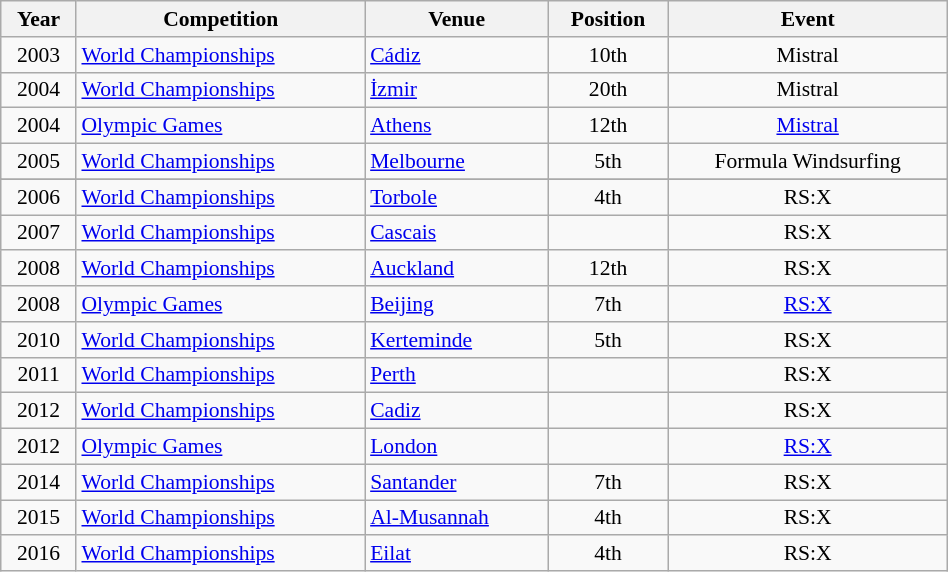<table class="wikitable" width=50% style="font-size:90%; text-align:center;">
<tr>
<th>Year</th>
<th>Competition</th>
<th>Venue</th>
<th>Position</th>
<th>Event</th>
</tr>
<tr>
<td rowspan=1>2003</td>
<td rowspan=1 align=left><a href='#'>World Championships</a></td>
<td rowspan=1 align=left><a href='#'>Cádiz</a></td>
<td>10th</td>
<td>Mistral</td>
</tr>
<tr>
<td rowspan=1>2004</td>
<td rowspan=1 align=left><a href='#'>World Championships</a></td>
<td rowspan=1 align=left><a href='#'>İzmir</a></td>
<td>20th</td>
<td>Mistral</td>
</tr>
<tr>
<td rowspan=1>2004</td>
<td rowspan=1 align=left><a href='#'>Olympic Games</a></td>
<td rowspan=1 align=left><a href='#'>Athens</a></td>
<td>12th</td>
<td><a href='#'>Mistral</a></td>
</tr>
<tr>
<td rowspan=1>2005</td>
<td rowspan=1 align=left><a href='#'>World Championships</a></td>
<td rowspan=1 align=left><a href='#'>Melbourne</a></td>
<td>5th</td>
<td>Formula Windsurfing</td>
</tr>
<tr>
</tr>
<tr>
<td rowspan=1>2006</td>
<td rowspan=1 align=left><a href='#'>World Championships</a></td>
<td rowspan=1 align=left><a href='#'>Torbole</a></td>
<td>4th</td>
<td>RS:X</td>
</tr>
<tr>
<td rowspan=1>2007</td>
<td rowspan=1 align=left><a href='#'>World Championships</a></td>
<td rowspan=1 align=left><a href='#'>Cascais</a></td>
<td></td>
<td>RS:X</td>
</tr>
<tr>
<td rowspan=1>2008</td>
<td rowspan=1 align=left><a href='#'>World Championships</a></td>
<td rowspan=1 align=left><a href='#'>Auckland</a></td>
<td>12th</td>
<td>RS:X</td>
</tr>
<tr>
<td rowspan=1>2008</td>
<td rowspan=1 align=left><a href='#'>Olympic Games</a></td>
<td rowspan=1 align=left><a href='#'>Beijing</a></td>
<td>7th</td>
<td><a href='#'>RS:X</a></td>
</tr>
<tr>
<td rowspan=1>2010</td>
<td rowspan=1 align=left><a href='#'>World Championships</a></td>
<td rowspan=1 align=left><a href='#'>Kerteminde</a></td>
<td>5th</td>
<td>RS:X</td>
</tr>
<tr>
<td rowspan=1>2011</td>
<td rowspan=1 align=left><a href='#'>World Championships</a></td>
<td rowspan=1 align=left><a href='#'>Perth</a></td>
<td></td>
<td>RS:X</td>
</tr>
<tr>
<td rowspan=1>2012</td>
<td rowspan=1 align=left><a href='#'>World Championships</a></td>
<td rowspan=1 align=left><a href='#'>Cadiz</a></td>
<td></td>
<td>RS:X</td>
</tr>
<tr>
<td rowspan=1>2012</td>
<td rowspan=1 align=left><a href='#'>Olympic Games</a></td>
<td rowspan=1 align=left><a href='#'>London</a></td>
<td></td>
<td><a href='#'>RS:X</a></td>
</tr>
<tr>
<td rowspan=1>2014</td>
<td rowspan=1 align=left><a href='#'>World Championships</a></td>
<td rowspan=1 align=left><a href='#'>Santander</a></td>
<td>7th</td>
<td>RS:X</td>
</tr>
<tr>
<td rowspan=1>2015</td>
<td rowspan=1 align=left><a href='#'>World Championships</a></td>
<td rowspan=1 align=left><a href='#'>Al-Musannah</a></td>
<td>4th</td>
<td>RS:X</td>
</tr>
<tr>
<td rowspan=1>2016</td>
<td rowspan=1 align=left><a href='#'>World Championships</a></td>
<td rowspan=1 align=left><a href='#'>Eilat</a></td>
<td>4th</td>
<td>RS:X</td>
</tr>
</table>
